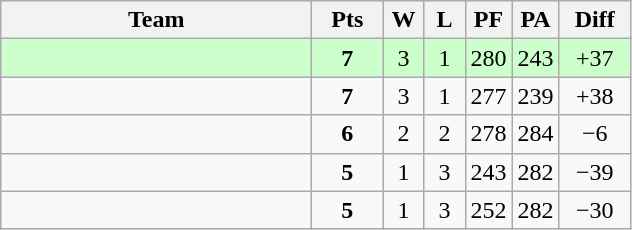<table class=wikitable style="text-align:center">
<tr>
<th width=200>Team</th>
<th width=40>Pts</th>
<th width=20>W</th>
<th width=20>L</th>
<th width=20>PF</th>
<th width=20>PA</th>
<th width=40>Diff</th>
</tr>
<tr bgcolor=ccffcc>
<td align=left></td>
<td><strong>7</strong></td>
<td>3</td>
<td>1</td>
<td>280</td>
<td>243</td>
<td>+37</td>
</tr>
<tr bgcolor=>
<td align=left></td>
<td><strong>7</strong></td>
<td>3</td>
<td>1</td>
<td>277</td>
<td>239</td>
<td>+38</td>
</tr>
<tr bgcolor=>
<td align=left></td>
<td><strong>6</strong></td>
<td>2</td>
<td>2</td>
<td>278</td>
<td>284</td>
<td>−6</td>
</tr>
<tr bgcolor=>
<td align=left></td>
<td><strong>5</strong></td>
<td>1</td>
<td>3</td>
<td>243</td>
<td>282</td>
<td>−39</td>
</tr>
<tr bgcolor=>
<td align=left></td>
<td><strong>5</strong></td>
<td>1</td>
<td>3</td>
<td>252</td>
<td>282</td>
<td>−30</td>
</tr>
</table>
